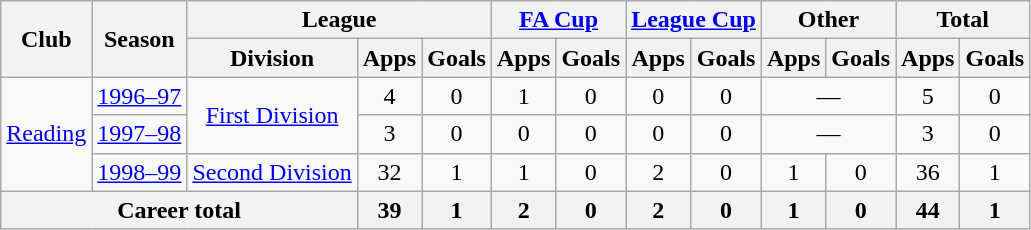<table class="wikitable" style="text-align:center">
<tr>
<th rowspan=2>Club</th>
<th rowspan=2>Season</th>
<th colspan=3>League</th>
<th colspan=2><a href='#'>FA Cup</a></th>
<th colspan=2><a href='#'>League Cup</a></th>
<th colspan=2>Other</th>
<th colspan=3>Total</th>
</tr>
<tr>
<th>Division</th>
<th>Apps</th>
<th>Goals</th>
<th>Apps</th>
<th>Goals</th>
<th>Apps</th>
<th>Goals</th>
<th>Apps</th>
<th>Goals</th>
<th>Apps</th>
<th>Goals</th>
</tr>
<tr>
<td rowspan=3><a href='#'>Reading</a></td>
<td><a href='#'>1996–97</a></td>
<td rowspan=2><a href='#'>First Division</a></td>
<td>4</td>
<td>0</td>
<td>1</td>
<td>0</td>
<td>0</td>
<td>0</td>
<td colspan=2>—</td>
<td>5</td>
<td>0</td>
</tr>
<tr>
<td><a href='#'>1997–98</a></td>
<td>3</td>
<td>0</td>
<td>0</td>
<td>0</td>
<td>0</td>
<td>0</td>
<td colspan=2>—</td>
<td>3</td>
<td>0</td>
</tr>
<tr>
<td><a href='#'>1998–99</a></td>
<td><a href='#'>Second Division</a></td>
<td>32</td>
<td>1</td>
<td>1</td>
<td>0</td>
<td>2</td>
<td>0</td>
<td>1</td>
<td>0</td>
<td>36</td>
<td>1</td>
</tr>
<tr>
<th colspan=3>Career total</th>
<th>39</th>
<th>1</th>
<th>2</th>
<th>0</th>
<th>2</th>
<th>0</th>
<th>1</th>
<th>0</th>
<th>44</th>
<th>1</th>
</tr>
</table>
